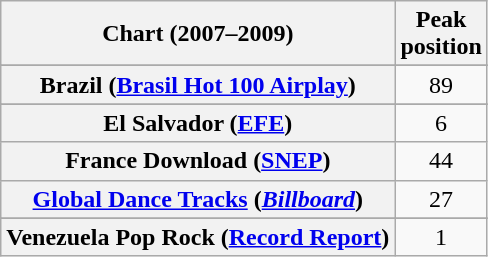<table class="wikitable sortable plainrowheaders" style="text-align:center">
<tr>
<th scope="col">Chart (2007–2009)</th>
<th scope="col">Peak<br>position</th>
</tr>
<tr>
</tr>
<tr>
</tr>
<tr>
<th scope="row">Brazil (<a href='#'>Brasil Hot 100 Airplay</a>)</th>
<td style="text-align:center;">89</td>
</tr>
<tr>
</tr>
<tr>
</tr>
<tr>
</tr>
<tr>
<th scope="row">El Salvador (<a href='#'>EFE</a>)</th>
<td>6</td>
</tr>
<tr>
<th scope="row">France Download (<a href='#'>SNEP</a>)</th>
<td style="text-align:center;">44</td>
</tr>
<tr>
<th scope="row"><a href='#'>Global Dance Tracks</a> (<em><a href='#'>Billboard</a></em>)</th>
<td style="text-align:center;">27</td>
</tr>
<tr>
</tr>
<tr>
</tr>
<tr>
</tr>
<tr>
</tr>
<tr>
</tr>
<tr>
</tr>
<tr>
</tr>
<tr>
<th scope="row">Venezuela Pop Rock (<a href='#'>Record Report</a>)</th>
<td style="text-align:center;">1</td>
</tr>
</table>
